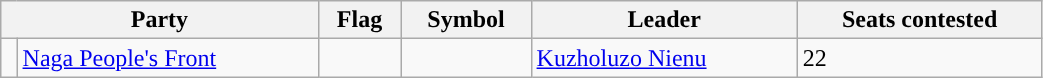<table class="wikitable" width="55%">
<tr>
<th colspan="2">Party</th>
<th>Flag</th>
<th>Symbol</th>
<th>Leader</th>
<th>Seats contested</th>
</tr>
<tr>
<td style="text-align:center; background:"></td>
<td><a href='#'>Naga People's Front</a></td>
<td></td>
<td></td>
<td><a href='#'>Kuzholuzo Nienu</a></td>
<td>22</td>
</tr>
</table>
